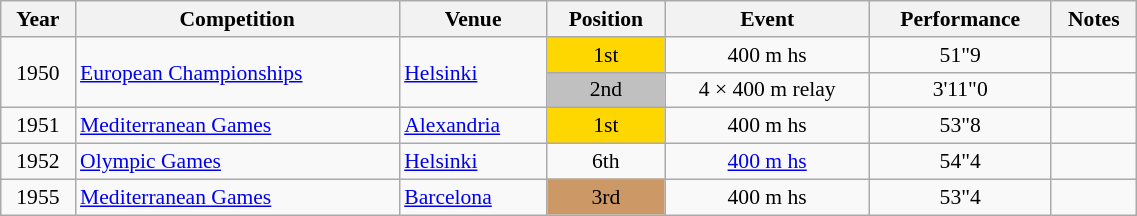<table class="wikitable" width=60% style="font-size:90%; text-align:center;">
<tr>
<th>Year</th>
<th>Competition</th>
<th>Venue</th>
<th>Position</th>
<th>Event</th>
<th>Performance</th>
<th>Notes</th>
</tr>
<tr>
<td rowspan=2>1950</td>
<td rowspan=2 align=left><a href='#'>European Championships</a></td>
<td rowspan=2 align=left> <a href='#'>Helsinki</a></td>
<td bgcolor=gold>1st</td>
<td>400 m hs</td>
<td>51"9</td>
<td></td>
</tr>
<tr>
<td bgcolor=silver>2nd</td>
<td>4 × 400 m relay</td>
<td>3'11"0</td>
<td></td>
</tr>
<tr>
<td>1951</td>
<td align=left><a href='#'>Mediterranean Games</a></td>
<td align=left> <a href='#'>Alexandria</a></td>
<td bgcolor=gold>1st</td>
<td>400 m hs</td>
<td>53"8</td>
<td></td>
</tr>
<tr>
<td>1952</td>
<td align=left><a href='#'>Olympic Games</a></td>
<td align=left> <a href='#'>Helsinki</a></td>
<td>6th</td>
<td><a href='#'>400 m hs</a></td>
<td>54"4</td>
<td></td>
</tr>
<tr>
<td>1955</td>
<td align=left><a href='#'>Mediterranean Games</a></td>
<td align=left> <a href='#'>Barcelona</a></td>
<td bgcolor=cc9966>3rd</td>
<td>400 m hs</td>
<td>53"4</td>
<td></td>
</tr>
</table>
